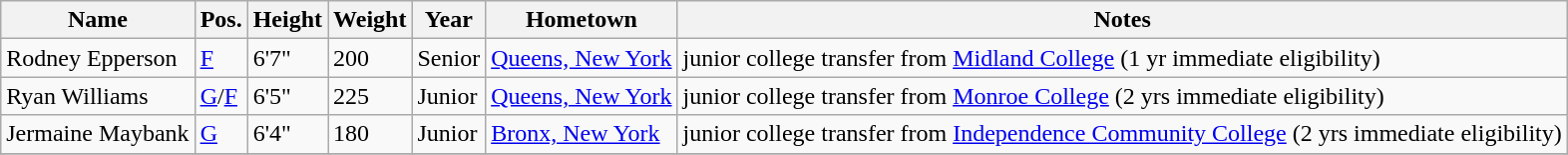<table class="wikitable sortable" border="1">
<tr>
<th>Name</th>
<th>Pos.</th>
<th>Height</th>
<th>Weight</th>
<th>Year</th>
<th>Hometown</th>
<th class="unsortable">Notes</th>
</tr>
<tr>
<td sortname>Rodney Epperson</td>
<td><a href='#'>F</a></td>
<td>6'7"</td>
<td>200</td>
<td>Senior</td>
<td><a href='#'>Queens, New York</a></td>
<td>junior college transfer from <a href='#'>Midland College</a> (1 yr immediate eligibility)</td>
</tr>
<tr>
<td sortname>Ryan Williams</td>
<td><a href='#'>G</a>/<a href='#'>F</a></td>
<td>6'5"</td>
<td>225</td>
<td>Junior</td>
<td><a href='#'>Queens, New York</a></td>
<td>junior college transfer from <a href='#'>Monroe College</a> (2 yrs immediate eligibility)</td>
</tr>
<tr>
<td sortname>Jermaine Maybank</td>
<td><a href='#'>G</a></td>
<td>6'4"</td>
<td>180</td>
<td>Junior</td>
<td><a href='#'>Bronx, New York</a></td>
<td>junior college transfer from <a href='#'>Independence Community College</a> (2 yrs immediate eligibility)</td>
</tr>
<tr>
</tr>
</table>
